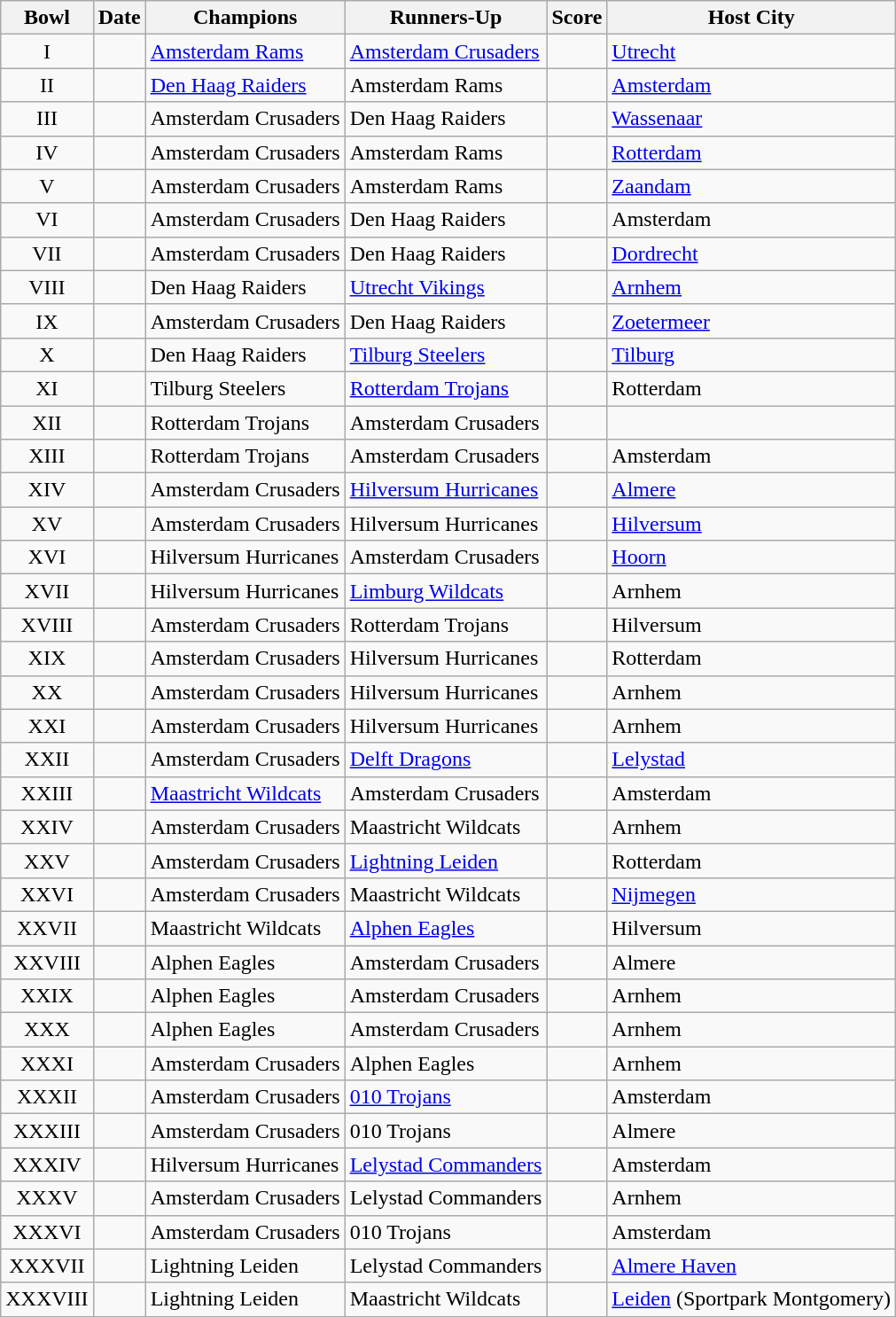<table class="wikitable sortable">
<tr>
<th class="unsortable">Bowl</th>
<th>Date</th>
<th>Champions</th>
<th>Runners-Up</th>
<th>Score</th>
<th>Host City</th>
</tr>
<tr>
<td style="text-align:center">I</td>
<td style="text-align:right"></td>
<td><a href='#'>Amsterdam Rams</a></td>
<td><a href='#'>Amsterdam Crusaders</a></td>
<td style="text-align:center"></td>
<td><a href='#'>Utrecht</a></td>
</tr>
<tr>
<td style="text-align:center">II</td>
<td style="text-align:right"></td>
<td><a href='#'>Den Haag Raiders</a></td>
<td>Amsterdam Rams</td>
<td style="text-align:center"></td>
<td><a href='#'>Amsterdam</a></td>
</tr>
<tr>
<td style="text-align:center">III</td>
<td style="text-align:right"></td>
<td>Amsterdam Crusaders</td>
<td>Den Haag Raiders</td>
<td style="text-align:center"></td>
<td><a href='#'>Wassenaar</a></td>
</tr>
<tr>
<td style="text-align:center">IV</td>
<td style="text-align:right"></td>
<td>Amsterdam Crusaders</td>
<td>Amsterdam Rams</td>
<td style="text-align:center;"></td>
<td><a href='#'>Rotterdam</a></td>
</tr>
<tr>
<td style="text-align:center">V</td>
<td style="text-align:right"></td>
<td>Amsterdam Crusaders</td>
<td>Amsterdam Rams</td>
<td style="text-align:center;"></td>
<td><a href='#'>Zaandam</a></td>
</tr>
<tr>
<td style="text-align:center">VI</td>
<td style="text-align:right"></td>
<td>Amsterdam Crusaders</td>
<td>Den Haag Raiders</td>
<td style="text-align:center;"></td>
<td>Amsterdam</td>
</tr>
<tr>
<td style="text-align:center">VII</td>
<td style="text-align:right"></td>
<td>Amsterdam Crusaders</td>
<td>Den Haag Raiders</td>
<td style="text-align:center;"></td>
<td><a href='#'>Dordrecht</a></td>
</tr>
<tr>
<td style="text-align:center">VIII</td>
<td style="text-align:right"></td>
<td>Den Haag Raiders</td>
<td><a href='#'>Utrecht Vikings</a></td>
<td style="text-align:center;"></td>
<td><a href='#'>Arnhem</a></td>
</tr>
<tr>
<td style="text-align:center">IX</td>
<td style="text-align:right"></td>
<td>Amsterdam Crusaders</td>
<td>Den Haag Raiders</td>
<td style="text-align:center;"></td>
<td><a href='#'>Zoetermeer</a></td>
</tr>
<tr>
<td style="text-align:center">X</td>
<td style="text-align:right"></td>
<td>Den Haag Raiders</td>
<td><a href='#'>Tilburg Steelers</a></td>
<td style="text-align:center;"></td>
<td><a href='#'>Tilburg</a></td>
</tr>
<tr>
<td style="text-align:center">XI</td>
<td style="text-align:right"></td>
<td>Tilburg Steelers</td>
<td><a href='#'>Rotterdam Trojans</a></td>
<td style="text-align:center;"></td>
<td>Rotterdam</td>
</tr>
<tr>
<td style="text-align:center">XII</td>
<td style="text-align:right"></td>
<td>Rotterdam Trojans</td>
<td>Amsterdam Crusaders</td>
<td style="text-align:center;"></td>
<td></td>
</tr>
<tr>
<td style="text-align:center">XIII</td>
<td style="text-align:right"></td>
<td>Rotterdam Trojans</td>
<td>Amsterdam Crusaders</td>
<td style="text-align:center;"></td>
<td>Amsterdam</td>
</tr>
<tr>
<td style="text-align:center">XIV</td>
<td style="text-align:right"></td>
<td>Amsterdam Crusaders</td>
<td><a href='#'>Hilversum Hurricanes</a></td>
<td style="text-align:center;"></td>
<td><a href='#'>Almere</a></td>
</tr>
<tr>
<td style="text-align:center">XV</td>
<td style="text-align:right"></td>
<td>Amsterdam Crusaders</td>
<td>Hilversum Hurricanes</td>
<td style="text-align:center;"></td>
<td><a href='#'>Hilversum</a></td>
</tr>
<tr>
<td style="text-align:center">XVI</td>
<td style="text-align:right"></td>
<td>Hilversum Hurricanes</td>
<td>Amsterdam Crusaders</td>
<td style="text-align:center;"></td>
<td><a href='#'>Hoorn</a></td>
</tr>
<tr>
<td style="text-align:center">XVII</td>
<td style="text-align:right"></td>
<td>Hilversum Hurricanes</td>
<td><a href='#'>Limburg Wildcats</a></td>
<td style="text-align:center;"></td>
<td>Arnhem</td>
</tr>
<tr>
<td style="text-align:center">XVIII</td>
<td style="text-align:right"></td>
<td>Amsterdam Crusaders</td>
<td>Rotterdam Trojans</td>
<td style="text-align:center;"></td>
<td>Hilversum</td>
</tr>
<tr>
<td style="text-align:center">XIX</td>
<td style="text-align:right;"></td>
<td>Amsterdam Crusaders</td>
<td>Hilversum Hurricanes</td>
<td style="text-align:center;"></td>
<td>Rotterdam</td>
</tr>
<tr>
<td style="text-align:center">XX</td>
<td style="text-align:right;"></td>
<td>Amsterdam Crusaders</td>
<td>Hilversum Hurricanes</td>
<td style="text-align:center;"></td>
<td>Arnhem</td>
</tr>
<tr>
<td style="text-align:center">XXI</td>
<td style="text-align:right;"></td>
<td>Amsterdam Crusaders</td>
<td>Hilversum Hurricanes</td>
<td style="text-align:center;"></td>
<td>Arnhem</td>
</tr>
<tr>
<td style="text-align:center">XXII</td>
<td style="text-align:right;"></td>
<td>Amsterdam Crusaders</td>
<td><a href='#'>Delft Dragons</a></td>
<td style="text-align:center;"></td>
<td><a href='#'>Lelystad</a></td>
</tr>
<tr>
<td style="text-align:center">XXIII</td>
<td style="text-align:right"></td>
<td><a href='#'>Maastricht Wildcats</a></td>
<td>Amsterdam Crusaders</td>
<td style="text-align:center"></td>
<td>Amsterdam</td>
</tr>
<tr>
<td style="text-align:center">XXIV</td>
<td style="text-align:right"></td>
<td>Amsterdam Crusaders</td>
<td>Maastricht Wildcats</td>
<td style="text-align:center"></td>
<td>Arnhem</td>
</tr>
<tr>
<td style="text-align:center">XXV</td>
<td style="text-align:right"></td>
<td>Amsterdam Crusaders</td>
<td><a href='#'>Lightning Leiden</a></td>
<td style="text-align:center"></td>
<td>Rotterdam</td>
</tr>
<tr>
<td style="text-align:center;">XXVI</td>
<td style="text-align:right;"></td>
<td>Amsterdam Crusaders</td>
<td>Maastricht Wildcats</td>
<td style="text-align:center"></td>
<td><a href='#'>Nijmegen</a></td>
</tr>
<tr>
<td style="text-align:center;">XXVII</td>
<td style="text-align:right;"></td>
<td>Maastricht Wildcats</td>
<td><a href='#'>Alphen Eagles</a></td>
<td style="text-align:center;"></td>
<td>Hilversum</td>
</tr>
<tr>
<td style="text-align:center">XXVIII</td>
<td style="text-align:right"></td>
<td>Alphen Eagles</td>
<td>Amsterdam Crusaders</td>
<td style="text-align:center"></td>
<td>Almere</td>
</tr>
<tr>
<td style="text-align:center">XXIX</td>
<td style="text-align:right"></td>
<td>Alphen Eagles</td>
<td>Amsterdam Crusaders</td>
<td style="text-align:center"></td>
<td>Arnhem</td>
</tr>
<tr>
<td style="text-align:center">XXX</td>
<td style="text-align:right"></td>
<td>Alphen Eagles</td>
<td>Amsterdam Crusaders</td>
<td style="text-align:center"></td>
<td>Arnhem</td>
</tr>
<tr>
<td style="text-align:center">XXXI</td>
<td style="text-align:right"></td>
<td>Amsterdam Crusaders</td>
<td>Alphen Eagles</td>
<td style="text-align:center"></td>
<td>Arnhem</td>
</tr>
<tr>
<td style="text-align:center">XXXII</td>
<td style="text-align:right"></td>
<td>Amsterdam Crusaders</td>
<td><a href='#'>010 Trojans</a></td>
<td style="text-align:center"></td>
<td>Amsterdam</td>
</tr>
<tr>
<td style="text-align:center">XXXIII</td>
<td style="text-align:right"></td>
<td>Amsterdam Crusaders</td>
<td>010 Trojans</td>
<td style="text-align:center"></td>
<td>Almere</td>
</tr>
<tr>
<td style="text-align:center">XXXIV</td>
<td style="text-align:right"></td>
<td>Hilversum Hurricanes</td>
<td><a href='#'>Lelystad Commanders</a></td>
<td style="text-align:center"></td>
<td>Amsterdam</td>
</tr>
<tr>
<td style="text-align:center">XXXV</td>
<td style="text-align:right"></td>
<td>Amsterdam Crusaders</td>
<td>Lelystad Commanders</td>
<td style="text-align:center"></td>
<td>Arnhem</td>
</tr>
<tr>
<td style="text-align:center">XXXVI</td>
<td style="text-align:right"></td>
<td>Amsterdam Crusaders</td>
<td>010 Trojans</td>
<td style="text-align:center"></td>
<td>Amsterdam</td>
</tr>
<tr>
<td style="text-align:center">XXXVII</td>
<td style="text-align:right"></td>
<td>Lightning Leiden</td>
<td>Lelystad Commanders</td>
<td style="text-align:center"></td>
<td><a href='#'>Almere Haven</a></td>
</tr>
<tr>
<td style="text-align:center">XXXVIII</td>
<td style="text-align:right"></td>
<td>Lightning Leiden</td>
<td>Maastricht Wildcats</td>
<td style="text-align:center"></td>
<td><a href='#'>Leiden</a> (Sportpark Montgomery)</td>
</tr>
</table>
